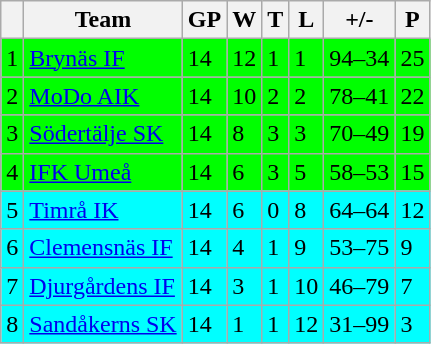<table class="wikitable">
<tr>
<th></th>
<th>Team</th>
<th>GP</th>
<th>W</th>
<th>T</th>
<th>L</th>
<th>+/-</th>
<th>P</th>
</tr>
<tr style="background:#00FF00">
<td>1</td>
<td><a href='#'>Brynäs IF</a></td>
<td>14</td>
<td>12</td>
<td>1</td>
<td>1</td>
<td>94–34</td>
<td>25</td>
</tr>
<tr style="background:#00FF00">
<td>2</td>
<td><a href='#'>MoDo AIK</a></td>
<td>14</td>
<td>10</td>
<td>2</td>
<td>2</td>
<td>78–41</td>
<td>22</td>
</tr>
<tr style="background:#00FF00">
<td>3</td>
<td><a href='#'>Södertälje SK</a></td>
<td>14</td>
<td>8</td>
<td>3</td>
<td>3</td>
<td>70–49</td>
<td>19</td>
</tr>
<tr style="background:#00FF00">
<td>4</td>
<td><a href='#'>IFK Umeå</a></td>
<td>14</td>
<td>6</td>
<td>3</td>
<td>5</td>
<td>58–53</td>
<td>15</td>
</tr>
<tr style="background:#00FFFF">
<td>5</td>
<td><a href='#'>Timrå IK</a></td>
<td>14</td>
<td>6</td>
<td>0</td>
<td>8</td>
<td>64–64</td>
<td>12</td>
</tr>
<tr style="background:#00FFFF">
<td>6</td>
<td><a href='#'>Clemensnäs IF</a></td>
<td>14</td>
<td>4</td>
<td>1</td>
<td>9</td>
<td>53–75</td>
<td>9</td>
</tr>
<tr style="background:#00FFFF">
<td>7</td>
<td><a href='#'>Djurgårdens IF</a></td>
<td>14</td>
<td>3</td>
<td>1</td>
<td>10</td>
<td>46–79</td>
<td>7</td>
</tr>
<tr style="background:#00FFFF">
<td>8</td>
<td><a href='#'>Sandåkerns SK</a></td>
<td>14</td>
<td>1</td>
<td>1</td>
<td>12</td>
<td>31–99</td>
<td>3</td>
</tr>
</table>
